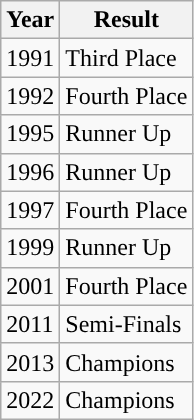<table class="wikitable">
<tr>
<th>Year</th>
<th>Result</th>
</tr>
<tr>
<td>1991</td>
<td>Third Place</td>
</tr>
<tr>
<td>1992</td>
<td>Fourth Place</td>
</tr>
<tr>
<td>1995</td>
<td>Runner Up</td>
</tr>
<tr>
<td>1996</td>
<td>Runner Up</td>
</tr>
<tr>
<td>1997</td>
<td>Fourth Place</td>
</tr>
<tr>
<td>1999</td>
<td>Runner Up</td>
</tr>
<tr>
<td>2001</td>
<td>Fourth Place</td>
</tr>
<tr>
<td>2011</td>
<td>Semi-Finals</td>
</tr>
<tr>
<td>2013</td>
<td>Champions</td>
</tr>
<tr>
<td>2022</td>
<td>Champions</td>
</tr>
</table>
